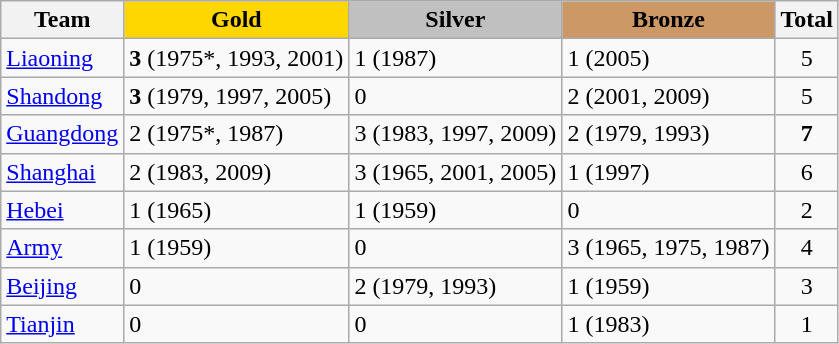<table class="wikitable sortable">
<tr>
<th>Team</th>
<th style=background:gold>Gold</th>
<th style=background:silver>Silver</th>
<th style=background:#cc9966>Bronze</th>
<th>Total</th>
</tr>
<tr>
<td><a href='#'>Liaoning</a></td>
<td><strong>3</strong> (1975*, 1993, 2001)</td>
<td>1 (1987)</td>
<td>1 (2005)</td>
<td align=center>5</td>
</tr>
<tr>
<td><a href='#'>Shandong</a></td>
<td><strong>3</strong> (1979, 1997, 2005)</td>
<td>0</td>
<td>2 (2001, 2009)</td>
<td align=center>5</td>
</tr>
<tr>
<td><a href='#'>Guangdong</a></td>
<td>2 (1975*, 1987)</td>
<td>3 (1983, 1997, 2009)</td>
<td>2 (1979, 1993)</td>
<td align=center><strong>7</strong></td>
</tr>
<tr>
<td><a href='#'>Shanghai</a></td>
<td>2 (1983, 2009)</td>
<td>3 (1965, 2001, 2005)</td>
<td>1 (1997)</td>
<td align=center>6</td>
</tr>
<tr>
<td><a href='#'>Hebei</a></td>
<td>1 (1965)</td>
<td>1 (1959)</td>
<td>0</td>
<td align=center>2</td>
</tr>
<tr>
<td><a href='#'>Army</a></td>
<td>1 (1959)</td>
<td>0</td>
<td>3 (1965, 1975, 1987)</td>
<td align=center>4</td>
</tr>
<tr>
<td><a href='#'>Beijing</a></td>
<td>0</td>
<td>2 (1979, 1993)</td>
<td>1 (1959)</td>
<td align=center>3</td>
</tr>
<tr>
<td><a href='#'>Tianjin</a></td>
<td>0</td>
<td>0</td>
<td>1 (1983)</td>
<td align=center>1</td>
</tr>
</table>
